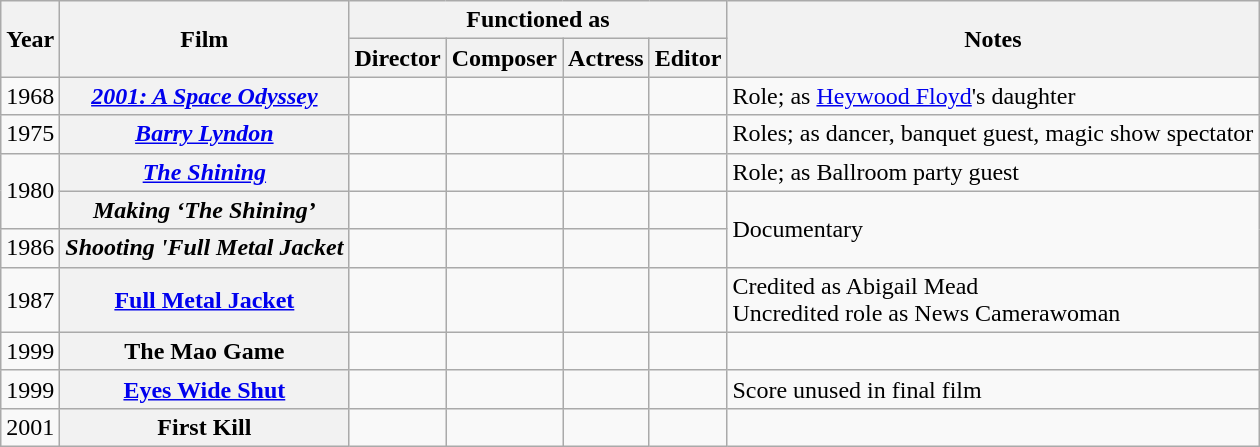<table class="wikitable sortable">
<tr>
<th rowspan="2" scope="col">Year</th>
<th rowspan="2" scope="col">Film</th>
<th colspan="4">Functioned as</th>
<th rowspan="2" scope="col">Notes</th>
</tr>
<tr>
<th>Director</th>
<th>Composer</th>
<th>Actress</th>
<th>Editor</th>
</tr>
<tr>
<td>1968</td>
<th><em><a href='#'>2001: A Space Odyssey</a></em></th>
<td></td>
<td></td>
<td></td>
<td></td>
<td>Role; as <a href='#'>Heywood Floyd</a>'s daughter</td>
</tr>
<tr>
<td>1975</td>
<th><em><a href='#'>Barry Lyndon</a></em></th>
<td></td>
<td></td>
<td></td>
<td></td>
<td>Roles; as dancer, banquet guest, magic show spectator</td>
</tr>
<tr>
<td rowspan="2">1980</td>
<th><em><a href='#'>The Shining</a></em></th>
<td></td>
<td></td>
<td></td>
<td></td>
<td>Role; as Ballroom party guest</td>
</tr>
<tr>
<th><em>Making ‘The Shining’</em></th>
<td></td>
<td></td>
<td></td>
<td></td>
<td rowspan="2">Documentary</td>
</tr>
<tr>
<td>1986</td>
<th><em>Shooting 'Full Metal Jacket<strong></th>
<td></td>
<td></td>
<td></td>
<td></td>
</tr>
<tr>
<td>1987</td>
<th scope="row"></em><a href='#'>Full Metal Jacket</a><em></th>
<td></td>
<td></td>
<td></td>
<td></td>
<td>Credited as Abigail Mead<br>Uncredited role as News Camerawoman</td>
</tr>
<tr>
<td>1999</td>
<th scope="row"></em>The Mao Game<em></th>
<td></td>
<td></td>
<td></td>
<td></td>
<td></td>
</tr>
<tr>
<td>1999</td>
<th scope="row"></em><a href='#'>Eyes Wide Shut</a><em></th>
<td></td>
<td></td>
<td></td>
<td></td>
<td>Score unused in final film</td>
</tr>
<tr>
<td>2001</td>
<th></em>First Kill<em></th>
<td></td>
<td></td>
<td></td>
<td></td>
<td></td>
</tr>
</table>
